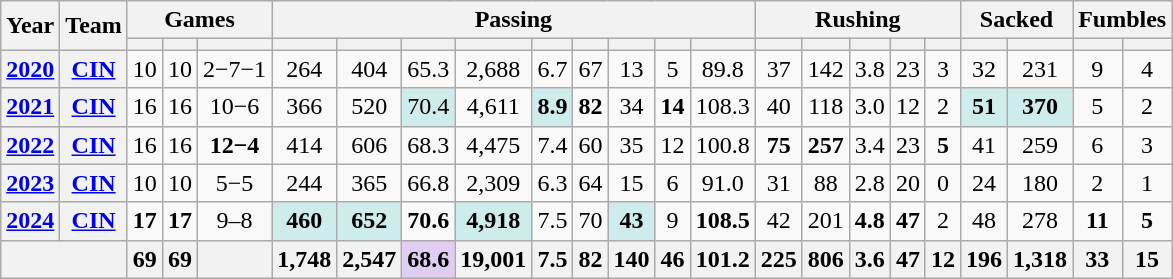<table class="wikitable" style="text-align:center;">
<tr>
<th rowspan="2">Year</th>
<th rowspan="2">Team</th>
<th colspan="3">Games</th>
<th colspan="9">Passing</th>
<th colspan="5">Rushing</th>
<th colspan="2">Sacked</th>
<th colspan="2">Fumbles</th>
</tr>
<tr>
<th></th>
<th></th>
<th></th>
<th></th>
<th></th>
<th></th>
<th></th>
<th></th>
<th></th>
<th></th>
<th></th>
<th></th>
<th></th>
<th></th>
<th></th>
<th></th>
<th></th>
<th></th>
<th></th>
<th></th>
<th></th>
</tr>
<tr>
<th><a href='#'>2020</a></th>
<th><a href='#'>CIN</a></th>
<td>10</td>
<td>10</td>
<td>2−7−1</td>
<td>264</td>
<td>404</td>
<td>65.3</td>
<td>2,688</td>
<td>6.7</td>
<td>67</td>
<td>13</td>
<td>5</td>
<td>89.8</td>
<td>37</td>
<td>142</td>
<td>3.8</td>
<td>23</td>
<td>3</td>
<td>32</td>
<td>231</td>
<td>9</td>
<td>4</td>
</tr>
<tr>
<th><a href='#'>2021</a></th>
<th><a href='#'>CIN</a></th>
<td>16</td>
<td>16</td>
<td>10−6</td>
<td>366</td>
<td>520</td>
<td style="background:#cfecec;">70.4</td>
<td>4,611</td>
<td style="background:#cfecec;"><strong>8.9</strong></td>
<td><strong>82</strong></td>
<td>34</td>
<td><strong>14</strong></td>
<td>108.3</td>
<td>40</td>
<td>118</td>
<td>3.0</td>
<td>12</td>
<td>2</td>
<td style="background:#cfecec;"><strong>51</strong></td>
<td style="background:#cfecec;"><strong>370</strong></td>
<td>5</td>
<td>2</td>
</tr>
<tr>
<th><a href='#'>2022</a></th>
<th><a href='#'>CIN</a></th>
<td>16</td>
<td>16</td>
<td><strong>12−4</strong></td>
<td>414</td>
<td>606</td>
<td>68.3</td>
<td>4,475</td>
<td>7.4</td>
<td>60</td>
<td>35</td>
<td>12</td>
<td>100.8</td>
<td><strong>75</strong></td>
<td><strong>257</strong></td>
<td>3.4</td>
<td>23</td>
<td><strong>5</strong></td>
<td>41</td>
<td>259</td>
<td>6</td>
<td>3</td>
</tr>
<tr>
<th><a href='#'>2023</a></th>
<th><a href='#'>CIN</a></th>
<td>10</td>
<td>10</td>
<td>5−5</td>
<td>244</td>
<td>365</td>
<td>66.8</td>
<td>2,309</td>
<td>6.3</td>
<td>64</td>
<td>15</td>
<td>6</td>
<td>91.0</td>
<td>31</td>
<td>88</td>
<td>2.8</td>
<td>20</td>
<td>0</td>
<td>24</td>
<td>180</td>
<td>2</td>
<td>1</td>
</tr>
<tr>
<th><a href='#'>2024</a></th>
<th><a href='#'>CIN</a></th>
<td><strong>17</strong></td>
<td><strong>17</strong></td>
<td>9–8</td>
<td style="background:#cfecec;"><strong>460</strong></td>
<td style="background:#cfecec;"><strong>652</strong></td>
<td><strong>70.6</strong></td>
<td style="background:#cfecec;"><strong>4,918</strong></td>
<td>7.5</td>
<td>70</td>
<td style="background:#cfecec;"><strong>43</strong></td>
<td>9</td>
<td><strong>108.5</strong></td>
<td>42</td>
<td>201</td>
<td><strong>4.8</strong></td>
<td><strong>47</strong></td>
<td>2</td>
<td>48</td>
<td>278</td>
<td><strong>11</strong></td>
<td><strong>5</strong></td>
</tr>
<tr>
<th colspan="2"></th>
<th>69</th>
<th>69</th>
<th></th>
<th>1,748</th>
<th>2,547</th>
<th style="background:#e0cef2;">68.6</th>
<th>19,001</th>
<th>7.5</th>
<th>82</th>
<th>140</th>
<th>46</th>
<th>101.2</th>
<th>225</th>
<th>806</th>
<th>3.6</th>
<th>47</th>
<th>12</th>
<th>196</th>
<th>1,318</th>
<th>33</th>
<th>15</th>
</tr>
</table>
